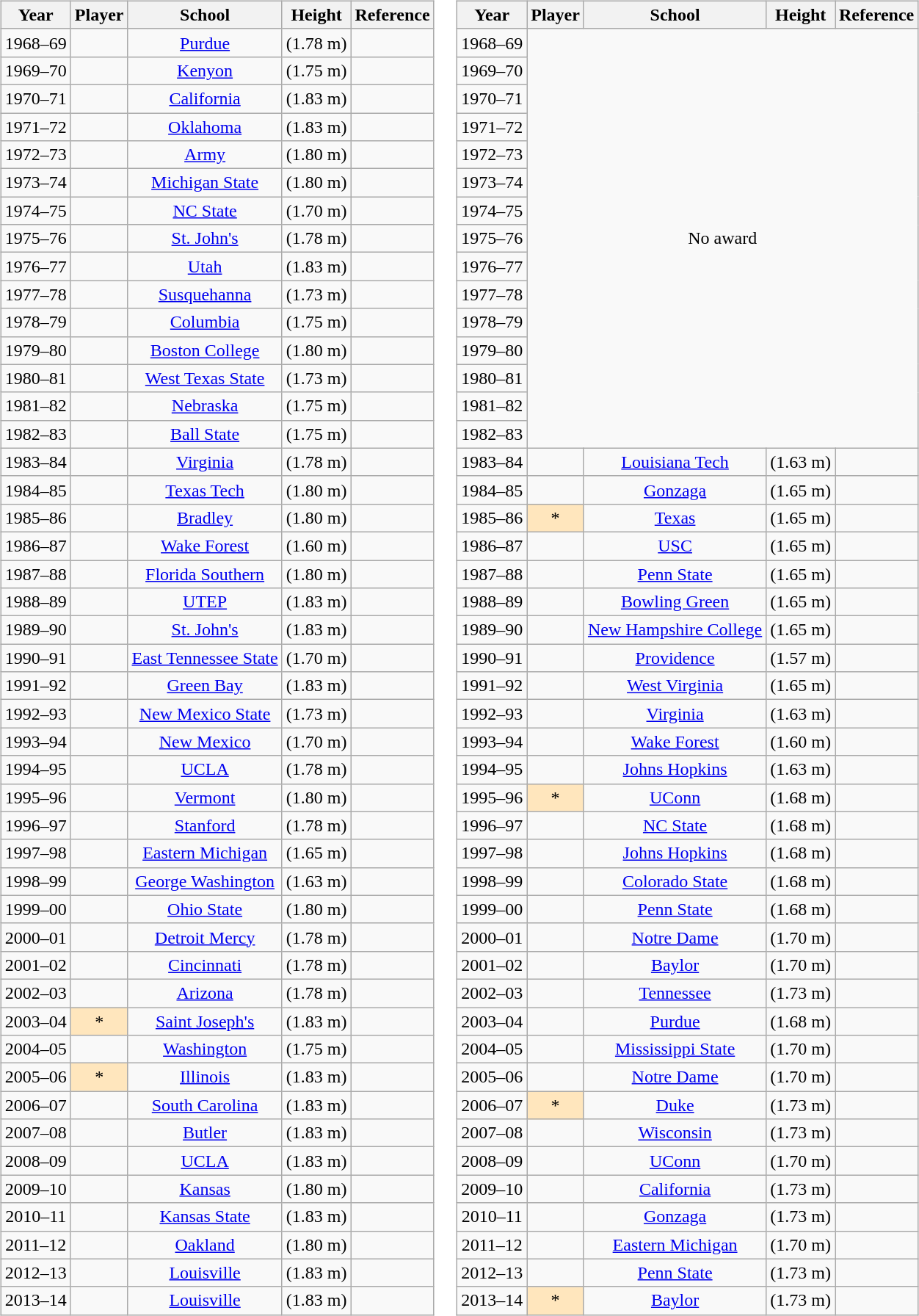<table>
<tr valign="top">
<td><br><table class="wikitable sortable" style="margin-left:auto;margin-right:auto">
<tr>
<th>Year</th>
<th>Player</th>
<th>School</th>
<th>Height</th>
<th class="unsortable">Reference</th>
</tr>
<tr align=center>
<td>1968–69</td>
<td></td>
<td><a href='#'>Purdue</a></td>
<td> (1.78 m)</td>
<td></td>
</tr>
<tr align=center>
<td>1969–70</td>
<td></td>
<td><a href='#'>Kenyon</a></td>
<td> (1.75 m)</td>
<td></td>
</tr>
<tr align=center>
<td>1970–71</td>
<td></td>
<td><a href='#'>California</a></td>
<td> (1.83 m)</td>
<td></td>
</tr>
<tr align=center>
<td>1971–72</td>
<td></td>
<td><a href='#'>Oklahoma</a></td>
<td> (1.83 m)</td>
<td></td>
</tr>
<tr align=center>
<td>1972–73</td>
<td></td>
<td><a href='#'>Army</a></td>
<td> (1.80 m)</td>
<td></td>
</tr>
<tr align=center>
<td>1973–74</td>
<td></td>
<td><a href='#'>Michigan State</a></td>
<td> (1.80 m)</td>
<td></td>
</tr>
<tr align=center>
<td>1974–75</td>
<td></td>
<td><a href='#'>NC State</a></td>
<td> (1.70 m)</td>
<td></td>
</tr>
<tr align=center>
<td>1975–76</td>
<td></td>
<td><a href='#'>St. John's</a></td>
<td> (1.78 m)</td>
<td></td>
</tr>
<tr align=center>
<td>1976–77</td>
<td></td>
<td><a href='#'>Utah</a></td>
<td> (1.83 m)</td>
<td></td>
</tr>
<tr align=center>
<td>1977–78</td>
<td></td>
<td><a href='#'>Susquehanna</a></td>
<td> (1.73 m)</td>
<td></td>
</tr>
<tr align=center>
<td>1978–79</td>
<td></td>
<td><a href='#'>Columbia</a></td>
<td> (1.75 m)</td>
<td></td>
</tr>
<tr align=center>
<td>1979–80</td>
<td></td>
<td><a href='#'>Boston College</a></td>
<td> (1.80 m)</td>
<td></td>
</tr>
<tr align=center>
<td>1980–81</td>
<td></td>
<td><a href='#'>West Texas State</a></td>
<td> (1.73 m)</td>
<td></td>
</tr>
<tr align=center>
<td>1981–82</td>
<td></td>
<td><a href='#'>Nebraska</a></td>
<td> (1.75 m)</td>
<td></td>
</tr>
<tr align=center>
<td>1982–83</td>
<td></td>
<td><a href='#'>Ball State</a></td>
<td> (1.75 m)</td>
<td></td>
</tr>
<tr align=center>
<td>1983–84</td>
<td></td>
<td><a href='#'>Virginia</a></td>
<td> (1.78 m)</td>
<td></td>
</tr>
<tr align=center>
<td>1984–85</td>
<td></td>
<td><a href='#'>Texas Tech</a></td>
<td> (1.80 m)</td>
<td></td>
</tr>
<tr align=center>
<td>1985–86</td>
<td></td>
<td><a href='#'>Bradley</a></td>
<td> (1.80 m)</td>
<td></td>
</tr>
<tr align=center>
<td>1986–87</td>
<td></td>
<td><a href='#'>Wake Forest</a></td>
<td> (1.60 m)</td>
<td></td>
</tr>
<tr align=center>
<td>1987–88</td>
<td></td>
<td><a href='#'>Florida Southern</a></td>
<td> (1.80 m)</td>
<td></td>
</tr>
<tr align=center>
<td>1988–89</td>
<td></td>
<td><a href='#'>UTEP</a></td>
<td> (1.83 m)</td>
<td></td>
</tr>
<tr align=center>
<td>1989–90</td>
<td></td>
<td><a href='#'>St. John's</a></td>
<td> (1.83 m)</td>
<td></td>
</tr>
<tr align=center>
<td>1990–91</td>
<td></td>
<td><a href='#'>East Tennessee State</a></td>
<td> (1.70 m)</td>
<td></td>
</tr>
<tr align=center>
<td>1991–92</td>
<td></td>
<td><a href='#'>Green Bay</a></td>
<td> (1.83 m)</td>
<td></td>
</tr>
<tr align=center>
<td>1992–93</td>
<td></td>
<td><a href='#'>New Mexico State</a></td>
<td> (1.73 m)</td>
<td></td>
</tr>
<tr align=center>
<td>1993–94</td>
<td></td>
<td><a href='#'>New Mexico</a></td>
<td> (1.70 m)</td>
<td></td>
</tr>
<tr align=center>
<td>1994–95</td>
<td></td>
<td><a href='#'>UCLA</a></td>
<td> (1.78 m)</td>
<td></td>
</tr>
<tr align=center>
<td>1995–96</td>
<td></td>
<td><a href='#'>Vermont</a></td>
<td> (1.80 m)</td>
<td></td>
</tr>
<tr align=center>
<td>1996–97</td>
<td></td>
<td><a href='#'>Stanford</a></td>
<td> (1.78 m)</td>
<td></td>
</tr>
<tr align=center>
<td>1997–98</td>
<td></td>
<td><a href='#'>Eastern Michigan</a></td>
<td> (1.65 m)</td>
<td></td>
</tr>
<tr align=center>
<td>1998–99</td>
<td></td>
<td><a href='#'>George Washington</a></td>
<td> (1.63 m)</td>
<td></td>
</tr>
<tr align=center>
<td>1999–00</td>
<td></td>
<td><a href='#'>Ohio State</a></td>
<td> (1.80 m)</td>
<td></td>
</tr>
<tr align=center>
<td>2000–01</td>
<td></td>
<td><a href='#'>Detroit Mercy</a></td>
<td> (1.78 m)</td>
<td></td>
</tr>
<tr align=center>
<td>2001–02</td>
<td></td>
<td><a href='#'>Cincinnati</a></td>
<td> (1.78 m)</td>
<td></td>
</tr>
<tr align=center>
<td>2002–03</td>
<td></td>
<td><a href='#'>Arizona</a></td>
<td> (1.78 m)</td>
<td></td>
</tr>
<tr align=center>
<td>2003–04</td>
<td style="background-color:#FFE6BD">*</td>
<td><a href='#'>Saint Joseph's</a></td>
<td> (1.83 m)</td>
<td></td>
</tr>
<tr align=center>
<td>2004–05</td>
<td></td>
<td><a href='#'>Washington</a></td>
<td> (1.75 m)</td>
<td></td>
</tr>
<tr align=center>
<td>2005–06</td>
<td style="background-color:#FFE6BD">*</td>
<td><a href='#'>Illinois</a></td>
<td> (1.83 m)</td>
<td></td>
</tr>
<tr align=center>
<td>2006–07</td>
<td></td>
<td><a href='#'>South Carolina</a></td>
<td> (1.83 m)</td>
<td></td>
</tr>
<tr align=center>
<td>2007–08</td>
<td></td>
<td><a href='#'>Butler</a></td>
<td> (1.83 m)</td>
<td></td>
</tr>
<tr align=center>
<td>2008–09</td>
<td></td>
<td><a href='#'>UCLA</a></td>
<td> (1.83 m)</td>
<td></td>
</tr>
<tr align=center>
<td>2009–10</td>
<td></td>
<td><a href='#'>Kansas</a></td>
<td> (1.80 m)</td>
<td></td>
</tr>
<tr align=center>
<td>2010–11</td>
<td></td>
<td><a href='#'>Kansas State</a></td>
<td> (1.83 m)</td>
<td></td>
</tr>
<tr align=center>
<td>2011–12</td>
<td></td>
<td><a href='#'>Oakland</a></td>
<td> (1.80 m)</td>
<td></td>
</tr>
<tr align=center>
<td>2012–13</td>
<td></td>
<td><a href='#'>Louisville</a></td>
<td> (1.83 m)</td>
<td></td>
</tr>
<tr align=center>
<td>2013–14</td>
<td></td>
<td><a href='#'>Louisville</a></td>
<td> (1.83 m)</td>
<td></td>
</tr>
</table>
</td>
<td></td>
<td></td>
<td></td>
<td></td>
<td><br><table class="wikitable sortable" style="margin-left:auto;margin-right:auto">
<tr>
<th>Year</th>
<th>Player</th>
<th>School</th>
<th>Height</th>
<th class="unsortable">Reference</th>
</tr>
<tr align=center>
<td>1968–69</td>
<td colspan=4 rowspan=15>No award</td>
</tr>
<tr align=center>
<td>1969–70</td>
</tr>
<tr align=center>
<td>1970–71</td>
</tr>
<tr align=center>
<td>1971–72</td>
</tr>
<tr align=center>
<td>1972–73</td>
</tr>
<tr align=center>
<td>1973–74</td>
</tr>
<tr align=center>
<td>1974–75</td>
</tr>
<tr align=center>
<td>1975–76</td>
</tr>
<tr align=center>
<td>1976–77</td>
</tr>
<tr align=center>
<td>1977–78</td>
</tr>
<tr align=center>
<td>1978–79</td>
</tr>
<tr align=center>
<td>1979–80</td>
</tr>
<tr align=center>
<td>1980–81</td>
</tr>
<tr align=center>
<td>1981–82</td>
</tr>
<tr align=center>
<td>1982–83</td>
</tr>
<tr align=center>
<td>1983–84</td>
<td></td>
<td><a href='#'>Louisiana Tech</a></td>
<td> (1.63 m)</td>
<td></td>
</tr>
<tr align=center>
<td>1984–85</td>
<td></td>
<td><a href='#'>Gonzaga</a></td>
<td> (1.65 m)</td>
<td></td>
</tr>
<tr align=center>
<td>1985–86</td>
<td style="background-color:#FFE6BD">*</td>
<td><a href='#'>Texas</a></td>
<td> (1.65 m)</td>
<td></td>
</tr>
<tr align=center>
<td>1986–87</td>
<td></td>
<td><a href='#'>USC</a></td>
<td> (1.65 m)</td>
<td></td>
</tr>
<tr align=center>
<td>1987–88</td>
<td></td>
<td><a href='#'>Penn State</a></td>
<td> (1.65 m)</td>
<td></td>
</tr>
<tr align=center>
<td>1988–89</td>
<td></td>
<td><a href='#'>Bowling Green</a></td>
<td> (1.65 m)</td>
<td></td>
</tr>
<tr align=center>
<td>1989–90</td>
<td></td>
<td><a href='#'>New Hampshire College</a></td>
<td> (1.65 m)</td>
<td></td>
</tr>
<tr align=center>
<td>1990–91</td>
<td></td>
<td><a href='#'>Providence</a></td>
<td> (1.57 m)</td>
<td></td>
</tr>
<tr align=center>
<td>1991–92</td>
<td></td>
<td><a href='#'>West Virginia</a></td>
<td> (1.65 m)</td>
<td></td>
</tr>
<tr align=center>
<td>1992–93</td>
<td></td>
<td><a href='#'>Virginia</a></td>
<td> (1.63 m)</td>
<td></td>
</tr>
<tr align=center>
<td>1993–94</td>
<td></td>
<td><a href='#'>Wake Forest</a></td>
<td> (1.60 m)</td>
<td></td>
</tr>
<tr align=center>
<td>1994–95</td>
<td></td>
<td><a href='#'>Johns Hopkins</a></td>
<td> (1.63 m)</td>
<td></td>
</tr>
<tr align=center>
<td>1995–96</td>
<td style="background-color:#FFE6BD">*</td>
<td><a href='#'>UConn</a></td>
<td> (1.68 m)</td>
<td></td>
</tr>
<tr align=center>
<td>1996–97</td>
<td></td>
<td><a href='#'>NC State</a></td>
<td> (1.68 m)</td>
<td></td>
</tr>
<tr align=center>
<td>1997–98</td>
<td></td>
<td><a href='#'>Johns Hopkins</a></td>
<td> (1.68 m)</td>
<td></td>
</tr>
<tr align=center>
<td>1998–99</td>
<td></td>
<td><a href='#'>Colorado State</a></td>
<td> (1.68 m)</td>
<td></td>
</tr>
<tr align=center>
<td>1999–00</td>
<td></td>
<td><a href='#'>Penn State</a></td>
<td> (1.68 m)</td>
<td></td>
</tr>
<tr align=center>
<td>2000–01</td>
<td></td>
<td><a href='#'>Notre Dame</a></td>
<td> (1.70 m)</td>
<td></td>
</tr>
<tr align=center>
<td>2001–02</td>
<td></td>
<td><a href='#'>Baylor</a></td>
<td> (1.70 m)</td>
<td></td>
</tr>
<tr align=center>
<td>2002–03</td>
<td></td>
<td><a href='#'>Tennessee</a></td>
<td> (1.73 m)</td>
<td></td>
</tr>
<tr align=center>
<td>2003–04</td>
<td></td>
<td><a href='#'>Purdue</a></td>
<td> (1.68 m)</td>
<td></td>
</tr>
<tr align=center>
<td>2004–05</td>
<td></td>
<td><a href='#'>Mississippi State</a></td>
<td> (1.70 m)</td>
<td></td>
</tr>
<tr align=center>
<td>2005–06</td>
<td></td>
<td><a href='#'>Notre Dame</a></td>
<td> (1.70 m)</td>
<td></td>
</tr>
<tr align=center>
<td>2006–07</td>
<td style="background-color:#FFE6BD">*</td>
<td><a href='#'>Duke</a></td>
<td> (1.73 m)</td>
<td></td>
</tr>
<tr align=center>
<td>2007–08</td>
<td></td>
<td><a href='#'>Wisconsin</a></td>
<td> (1.73 m)</td>
<td></td>
</tr>
<tr align=center>
<td>2008–09</td>
<td></td>
<td><a href='#'>UConn</a></td>
<td> (1.70 m)</td>
<td></td>
</tr>
<tr align=center>
<td>2009–10</td>
<td></td>
<td><a href='#'>California</a></td>
<td> (1.73 m)</td>
<td></td>
</tr>
<tr align=center>
<td>2010–11</td>
<td></td>
<td><a href='#'>Gonzaga</a></td>
<td> (1.73 m)</td>
<td></td>
</tr>
<tr align=center>
<td>2011–12</td>
<td></td>
<td><a href='#'>Eastern Michigan</a></td>
<td> (1.70 m)</td>
<td></td>
</tr>
<tr align=center>
<td>2012–13</td>
<td></td>
<td><a href='#'>Penn State</a></td>
<td> (1.73 m)</td>
<td></td>
</tr>
<tr align=center>
<td>2013–14</td>
<td style="background-color:#FFE6BD">*</td>
<td><a href='#'>Baylor</a></td>
<td> (1.73 m)</td>
<td></td>
</tr>
</table>
</td>
</tr>
</table>
